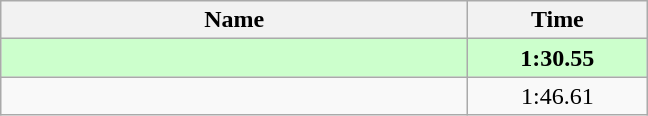<table class="wikitable" style="text-align:center;">
<tr>
<th style="width:19em">Name</th>
<th style="width:7em">Time</th>
</tr>
<tr bgcolor=ccffcc>
<td align=left><strong></strong></td>
<td><strong>1:30.55</strong></td>
</tr>
<tr>
<td align=left></td>
<td>1:46.61</td>
</tr>
</table>
